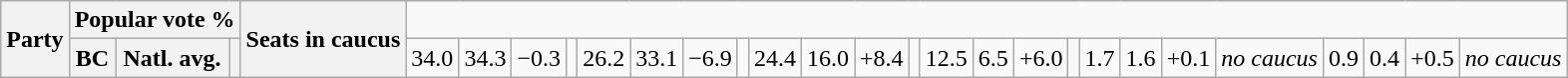<table class=wikitable style="text-align:right;">
<tr>
<th colspan=2 rowspan="2">Party</th>
<th colspan=3>Popular vote %</th>
<th rowspan=2>Seats in caucus</th>
</tr>
<tr>
<th>BC</th>
<th>Natl. avg.</th>
<th><br></th>
<td>34.0</td>
<td>34.3</td>
<td style="text-align:left;">−0.3</td>
<td><br></td>
<td>26.2</td>
<td>33.1</td>
<td style="text-align:left;">−6.9</td>
<td><br></td>
<td>24.4</td>
<td>16.0</td>
<td style="text-align:left;">+8.4</td>
<td><br></td>
<td>12.5</td>
<td>6.5</td>
<td style="text-align:left;">+6.0</td>
<td><br></td>
<td>1.7</td>
<td>1.6</td>
<td style="text-align:left;">+0.1</td>
<td style="text-align:center;"><em>no caucus</em><br></td>
<td>0.9</td>
<td>0.4</td>
<td style="text-align:left;">+0.5</td>
<td style="text-align:center;"><em>no caucus</em></td>
</tr>
</table>
